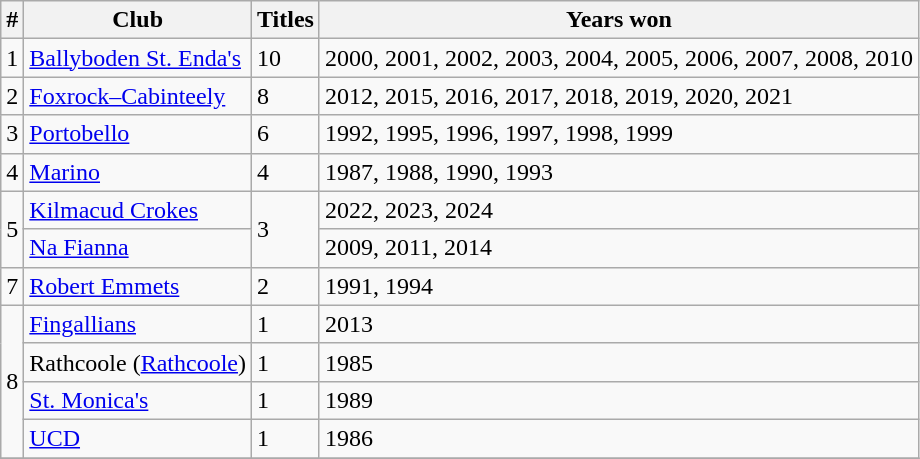<table class="wikitable">
<tr>
<th>#</th>
<th>Club</th>
<th>Titles</th>
<th>Years won</th>
</tr>
<tr>
<td>1</td>
<td><a href='#'>Ballyboden St. Enda's</a></td>
<td>10</td>
<td>2000, 2001, 2002, 2003, 2004, 2005, 2006, 2007, 2008, 2010</td>
</tr>
<tr>
<td>2</td>
<td><a href='#'>Foxrock–Cabinteely</a></td>
<td>8</td>
<td>2012, 2015, 2016, 2017, 2018, 2019, 2020, 2021</td>
</tr>
<tr>
<td>3</td>
<td><a href='#'>Portobello</a></td>
<td>6</td>
<td>1992, 1995, 1996, 1997, 1998, 1999</td>
</tr>
<tr>
<td>4</td>
<td><a href='#'>Marino</a></td>
<td>4</td>
<td>1987, 1988, 1990, 1993</td>
</tr>
<tr>
<td rowspan=2>5</td>
<td><a href='#'>Kilmacud Crokes</a></td>
<td rowspan=2>3</td>
<td>2022, 2023, 2024</td>
</tr>
<tr>
<td><a href='#'>Na Fianna</a></td>
<td>2009, 2011, 2014</td>
</tr>
<tr>
<td>7</td>
<td><a href='#'>Robert Emmets</a></td>
<td>2</td>
<td>1991, 1994</td>
</tr>
<tr>
<td rowspan=4>8</td>
<td><a href='#'>Fingallians</a></td>
<td>1</td>
<td>2013</td>
</tr>
<tr>
<td>Rathcoole (<a href='#'>Rathcoole</a>)</td>
<td>1</td>
<td>1985</td>
</tr>
<tr>
<td><a href='#'>St. Monica's</a></td>
<td>1</td>
<td>1989</td>
</tr>
<tr>
<td><a href='#'>UCD</a></td>
<td>1</td>
<td>1986</td>
</tr>
<tr>
</tr>
</table>
